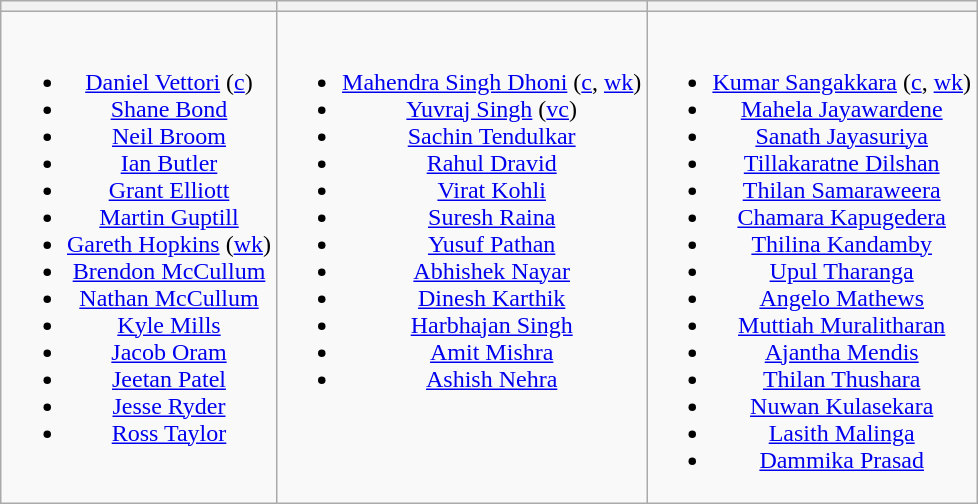<table class="wikitable" style="text-align:center; margin:auto">
<tr>
<th></th>
<th></th>
<th></th>
</tr>
<tr style="vertical-align:top">
<td><br><ul><li><a href='#'>Daniel Vettori</a> (<a href='#'>c</a>)</li><li><a href='#'>Shane Bond</a></li><li><a href='#'>Neil Broom</a></li><li><a href='#'>Ian Butler</a></li><li><a href='#'>Grant Elliott</a></li><li><a href='#'>Martin Guptill</a></li><li><a href='#'>Gareth Hopkins</a> (<a href='#'>wk</a>)</li><li><a href='#'>Brendon McCullum</a></li><li><a href='#'>Nathan McCullum</a></li><li><a href='#'>Kyle Mills</a></li><li><a href='#'>Jacob Oram</a></li><li><a href='#'>Jeetan Patel</a></li><li><a href='#'>Jesse Ryder</a></li><li><a href='#'>Ross Taylor</a></li></ul></td>
<td><br><ul><li><a href='#'>Mahendra Singh Dhoni</a> (<a href='#'>c</a>, <a href='#'>wk</a>)</li><li><a href='#'>Yuvraj Singh</a> (<a href='#'>vc</a>)</li><li><a href='#'>Sachin Tendulkar</a></li><li><a href='#'>Rahul Dravid</a></li><li><a href='#'>Virat Kohli</a></li><li><a href='#'>Suresh Raina</a></li><li><a href='#'>Yusuf Pathan</a></li><li><a href='#'>Abhishek Nayar</a></li><li><a href='#'>Dinesh Karthik</a></li><li><a href='#'>Harbhajan Singh</a></li><li><a href='#'>Amit Mishra</a></li><li><a href='#'>Ashish Nehra</a></li></ul></td>
<td><br><ul><li><a href='#'>Kumar Sangakkara</a> (<a href='#'>c</a>, <a href='#'>wk</a>)</li><li><a href='#'>Mahela Jayawardene</a></li><li><a href='#'>Sanath Jayasuriya</a></li><li><a href='#'>Tillakaratne Dilshan</a></li><li><a href='#'>Thilan Samaraweera</a></li><li><a href='#'>Chamara Kapugedera</a></li><li><a href='#'>Thilina Kandamby</a></li><li><a href='#'>Upul Tharanga</a></li><li><a href='#'>Angelo Mathews</a></li><li><a href='#'>Muttiah Muralitharan</a></li><li><a href='#'>Ajantha Mendis</a></li><li><a href='#'>Thilan Thushara</a></li><li><a href='#'>Nuwan Kulasekara</a></li><li><a href='#'>Lasith Malinga</a></li><li><a href='#'>Dammika Prasad</a></li></ul></td>
</tr>
</table>
